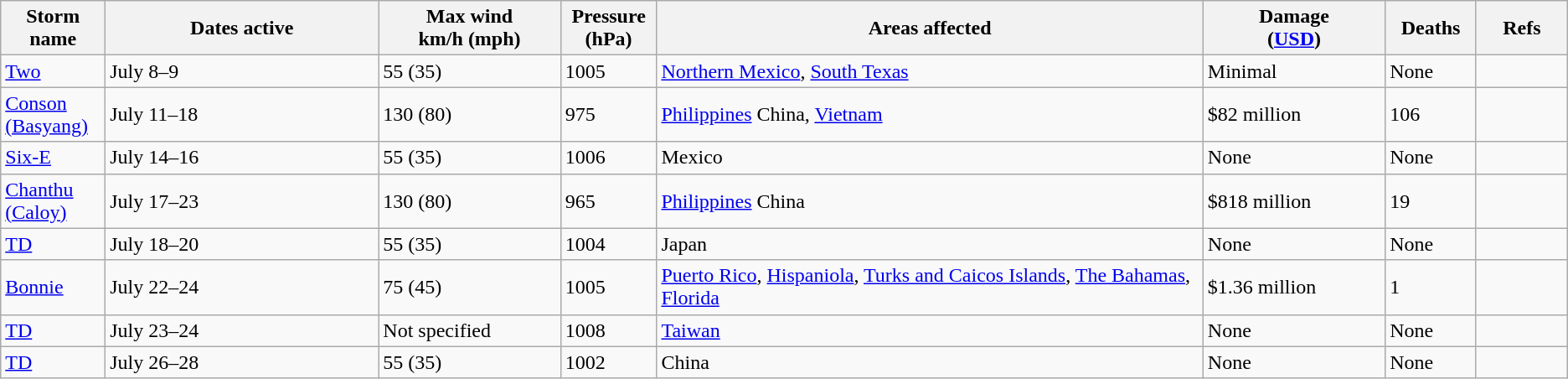<table class="wikitable sortable">
<tr>
<th width="5%">Storm name</th>
<th width="15%">Dates active</th>
<th width="10%">Max wind<br>km/h (mph)</th>
<th width="5%">Pressure<br>(hPa)</th>
<th width="30%">Areas affected</th>
<th width="10%">Damage<br>(<a href='#'>USD</a>)</th>
<th width="5%">Deaths</th>
<th width="5%">Refs</th>
</tr>
<tr>
<td><a href='#'>Two</a></td>
<td>July 8–9</td>
<td>55 (35)</td>
<td>1005</td>
<td><a href='#'>Northern Mexico</a>, <a href='#'>South Texas</a></td>
<td>Minimal</td>
<td>None</td>
<td></td>
</tr>
<tr>
<td><a href='#'>Conson (Basyang)</a></td>
<td>July 11–18</td>
<td>130 (80)</td>
<td>975</td>
<td><a href='#'>Philippines</a> China, <a href='#'>Vietnam</a></td>
<td>$82 million</td>
<td>106</td>
<td></td>
</tr>
<tr>
<td><a href='#'>Six-E</a></td>
<td>July 14–16</td>
<td>55 (35)</td>
<td>1006</td>
<td>Mexico</td>
<td>None</td>
<td>None</td>
<td></td>
</tr>
<tr>
<td><a href='#'>Chanthu (Caloy)</a></td>
<td>July 17–23</td>
<td>130 (80)</td>
<td>965</td>
<td><a href='#'>Philippines</a> China</td>
<td>$818 million</td>
<td>19</td>
<td></td>
</tr>
<tr>
<td><a href='#'>TD</a></td>
<td>July 18–20</td>
<td>55 (35)</td>
<td>1004</td>
<td>Japan</td>
<td>None</td>
<td>None</td>
<td></td>
</tr>
<tr>
<td><a href='#'>Bonnie</a></td>
<td>July 22–24</td>
<td>75 (45)</td>
<td>1005</td>
<td><a href='#'>Puerto Rico</a>, <a href='#'>Hispaniola</a>, <a href='#'>Turks and Caicos Islands</a>, <a href='#'>The Bahamas</a>, <a href='#'>Florida</a></td>
<td>$1.36 million</td>
<td>1</td>
<td></td>
</tr>
<tr>
<td><a href='#'>TD</a></td>
<td>July 23–24</td>
<td>Not specified</td>
<td>1008</td>
<td><a href='#'>Taiwan</a></td>
<td>None</td>
<td>None</td>
<td></td>
</tr>
<tr>
<td><a href='#'>TD</a></td>
<td>July 26–28</td>
<td>55 (35)</td>
<td>1002</td>
<td>China</td>
<td>None</td>
<td>None</td>
<td></td>
</tr>
</table>
